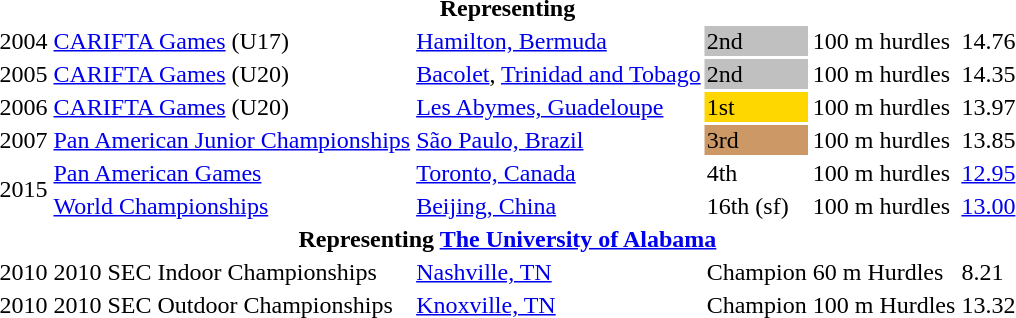<table>
<tr>
<th colspan="6">Representing </th>
</tr>
<tr>
<td>2004</td>
<td><a href='#'>CARIFTA Games</a> (U17)</td>
<td><a href='#'>Hamilton, Bermuda</a></td>
<td bgcolor=silver>2nd</td>
<td>100 m hurdles</td>
<td>14.76</td>
</tr>
<tr>
<td>2005</td>
<td><a href='#'>CARIFTA Games</a> (U20)</td>
<td><a href='#'>Bacolet</a>, <a href='#'>Trinidad and Tobago</a></td>
<td bgcolor=silver>2nd</td>
<td>100 m hurdles</td>
<td>14.35</td>
</tr>
<tr>
<td>2006</td>
<td><a href='#'>CARIFTA Games</a> (U20)</td>
<td><a href='#'>Les Abymes, Guadeloupe</a></td>
<td bgcolor=gold>1st</td>
<td>100 m hurdles</td>
<td>13.97</td>
</tr>
<tr>
<td>2007</td>
<td><a href='#'>Pan American Junior Championships</a></td>
<td><a href='#'>São Paulo, Brazil</a></td>
<td bgcolor=cc9966>3rd</td>
<td>100 m hurdles</td>
<td>13.85</td>
</tr>
<tr>
<td rowspan=2>2015</td>
<td><a href='#'>Pan American Games</a></td>
<td><a href='#'>Toronto, Canada</a></td>
<td>4th</td>
<td>100 m hurdles</td>
<td><a href='#'>12.95</a></td>
</tr>
<tr>
<td><a href='#'>World Championships</a></td>
<td><a href='#'>Beijing, China</a></td>
<td>16th (sf)</td>
<td>100 m hurdles</td>
<td><a href='#'>13.00</a></td>
</tr>
<tr>
<th colspan="6">Representing <a href='#'>The University of Alabama</a></th>
</tr>
<tr>
<td>2010</td>
<td>2010 SEC Indoor Championships</td>
<td><a href='#'>Nashville, TN</a></td>
<td>Champion</td>
<td>60 m Hurdles</td>
<td>8.21</td>
</tr>
<tr>
<td>2010</td>
<td>2010 SEC Outdoor Championships</td>
<td><a href='#'>Knoxville, TN</a></td>
<td>Champion</td>
<td>100 m Hurdles</td>
<td>13.32</td>
</tr>
<tr>
</tr>
</table>
